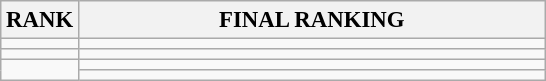<table class="wikitable" style="font-size:95%;">
<tr>
<th>RANK</th>
<th align="left" style="width: 20em">FINAL RANKING</th>
</tr>
<tr>
<td align="center"></td>
<td></td>
</tr>
<tr>
<td align="center"></td>
<td></td>
</tr>
<tr>
<td rowspan=2 align="center"></td>
<td></td>
</tr>
<tr>
<td></td>
</tr>
</table>
